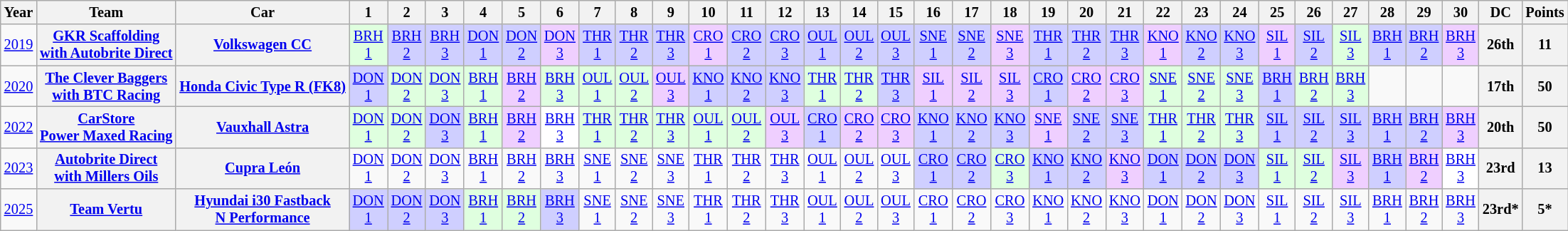<table class="wikitable" style="text-align:center; font-size:85%">
<tr>
<th>Year</th>
<th>Team</th>
<th>Car</th>
<th>1</th>
<th>2</th>
<th>3</th>
<th>4</th>
<th>5</th>
<th>6</th>
<th>7</th>
<th>8</th>
<th>9</th>
<th>10</th>
<th>11</th>
<th>12</th>
<th>13</th>
<th>14</th>
<th>15</th>
<th>16</th>
<th>17</th>
<th>18</th>
<th>19</th>
<th>20</th>
<th>21</th>
<th>22</th>
<th>23</th>
<th>24</th>
<th>25</th>
<th>26</th>
<th>27</th>
<th>28</th>
<th>29</th>
<th>30</th>
<th>DC</th>
<th>Points</th>
</tr>
<tr>
<td><a href='#'>2019</a></td>
<th nowrap><a href='#'>GKR Scaffolding<br>with Autobrite Direct</a></th>
<th nowrap><a href='#'>Volkswagen CC</a></th>
<td style="background:#DFFFDF;"><a href='#'>BRH<br>1</a><br></td>
<td style="background:#CFCFFF;"><a href='#'>BRH<br>2</a><br></td>
<td style="background:#CFCFFF;"><a href='#'>BRH<br>3</a><br></td>
<td style="background:#CFCFFF;"><a href='#'>DON<br>1</a><br></td>
<td style="background:#CFCFFF;"><a href='#'>DON<br>2</a><br></td>
<td style="background:#EFCFFF;"><a href='#'>DON<br>3</a><br></td>
<td style="background:#CFCFFF;"><a href='#'>THR<br>1</a><br></td>
<td style="background:#CFCFFF;"><a href='#'>THR<br>2</a><br></td>
<td style="background:#CFCFFF;"><a href='#'>THR<br>3</a><br></td>
<td style="background:#EFCFFF;"><a href='#'>CRO<br>1</a><br></td>
<td style="background:#CFCFFF;"><a href='#'>CRO<br>2</a><br></td>
<td style="background:#CFCFFF;"><a href='#'>CRO<br>3</a><br></td>
<td style="background:#CFCFFF;"><a href='#'>OUL<br>1</a><br></td>
<td style="background:#CFCFFF;"><a href='#'>OUL<br>2</a><br></td>
<td style="background:#CFCFFF;"><a href='#'>OUL<br>3</a><br></td>
<td style="background:#CFCFFF;"><a href='#'>SNE<br>1</a><br></td>
<td style="background:#CFCFFF;"><a href='#'>SNE<br>2</a><br></td>
<td style="background:#EFCFFF;"><a href='#'>SNE<br>3</a><br></td>
<td style="background:#CFCFFF;"><a href='#'>THR<br>1</a><br></td>
<td style="background:#CFCFFF;"><a href='#'>THR<br>2</a><br></td>
<td style="background:#CFCFFF;"><a href='#'>THR<br>3</a><br></td>
<td style="background:#EFCFFF;"><a href='#'>KNO<br>1</a><br></td>
<td style="background:#CFCFFF;"><a href='#'>KNO<br>2</a><br></td>
<td style="background:#CFCFFF;"><a href='#'>KNO<br>3</a><br></td>
<td style="background:#EFCFFF;"><a href='#'>SIL<br>1</a><br></td>
<td style="background:#CFCFFF;"><a href='#'>SIL<br>2</a><br></td>
<td style="background:#DFFFDF;"><a href='#'>SIL<br>3</a><br></td>
<td style="background:#CFCFFF;"><a href='#'>BRH<br>1</a><br></td>
<td style="background:#CFCFFF;"><a href='#'>BRH<br>2</a><br></td>
<td style="background:#EFCFFF;"><a href='#'>BRH<br>3</a><br></td>
<th>26th</th>
<th>11</th>
</tr>
<tr>
<td><a href='#'>2020</a></td>
<th nowrap><a href='#'>The Clever Baggers<br>with BTC Racing</a></th>
<th nowrap><a href='#'>Honda Civic Type R (FK8)</a></th>
<td style="background:#CFCFFF;"><a href='#'>DON<br>1</a><br></td>
<td style="background:#DFFFDF;"><a href='#'>DON<br>2</a><br></td>
<td style="background:#DFFFDF;"><a href='#'>DON<br>3</a><br></td>
<td style="background:#DFFFDF;"><a href='#'>BRH<br>1</a><br></td>
<td style="background:#EFCFFF;"><a href='#'>BRH<br>2</a><br></td>
<td style="background:#DFFFDF;"><a href='#'>BRH<br>3</a><br></td>
<td style="background:#DFFFDF;"><a href='#'>OUL<br>1</a><br></td>
<td style="background:#DFFFDF;"><a href='#'>OUL<br>2</a><br></td>
<td style="background:#EFCFFF;"><a href='#'>OUL<br>3</a><br></td>
<td style="background:#CFCFFF;"><a href='#'>KNO<br>1</a><br></td>
<td style="background:#CFCFFF;"><a href='#'>KNO<br>2</a><br></td>
<td style="background:#CFCFFF;"><a href='#'>KNO<br>3</a><br></td>
<td style="background:#DFFFDF;"><a href='#'>THR<br>1</a><br></td>
<td style="background:#DFFFDF;"><a href='#'>THR<br>2</a><br></td>
<td style="background:#CFCFFF;"><a href='#'>THR<br>3</a><br></td>
<td style="background:#EFCFFF;"><a href='#'>SIL<br>1</a><br></td>
<td style="background:#EFCFFF;"><a href='#'>SIL<br>2</a><br></td>
<td style="background:#EFCFFF;"><a href='#'>SIL<br>3</a><br></td>
<td style="background:#CFCFFF;"><a href='#'>CRO<br>1</a><br></td>
<td style="background:#EFCFFF;"><a href='#'>CRO<br>2</a><br></td>
<td style="background:#EFCFFF;"><a href='#'>CRO<br>3</a><br></td>
<td style="background:#DFFFDF;"><a href='#'>SNE<br>1</a><br></td>
<td style="background:#DFFFDF;"><a href='#'>SNE<br>2</a><br></td>
<td style="background:#DFFFDF;"><a href='#'>SNE<br>3</a><br></td>
<td style="background:#CFCFFF;"><a href='#'>BRH<br>1</a><br></td>
<td style="background:#DFFFDF;"><a href='#'>BRH<br>2</a><br></td>
<td style="background:#DFFFDF;"><a href='#'>BRH<br>3</a><br></td>
<td></td>
<td></td>
<td></td>
<th>17th</th>
<th>50</th>
</tr>
<tr>
<td><a href='#'>2022</a></td>
<th nowrap><a href='#'>CarStore<br>Power Maxed Racing</a></th>
<th nowrap><a href='#'>Vauxhall Astra</a></th>
<td style="background:#DFFFDF;"><a href='#'>DON<br>1</a><br></td>
<td style="background:#DFFFDF;"><a href='#'>DON<br>2</a><br></td>
<td style="background:#CFCFFF;"><a href='#'>DON<br>3</a><br></td>
<td style="background:#DFFFDF;"><a href='#'>BRH<br>1</a><br></td>
<td style="background:#EFCFFF;"><a href='#'>BRH<br>2</a><br></td>
<td style="background:#FFFFFF;"><a href='#'>BRH<br>3</a><br></td>
<td style="background:#DFFFDF;"><a href='#'>THR<br>1</a><br></td>
<td style="background:#DFFFDF;"><a href='#'>THR<br>2</a><br></td>
<td style="background:#DFFFDF;"><a href='#'>THR<br>3</a><br></td>
<td style="background:#DFFFDF;"><a href='#'>OUL<br>1</a><br></td>
<td style="background:#DFFFDF;"><a href='#'>OUL<br>2</a><br></td>
<td style="background:#EFCFFF;"><a href='#'>OUL<br>3</a><br></td>
<td style="background:#CFCFFF;"><a href='#'>CRO<br>1</a><br></td>
<td style="background:#EFCFFF;"><a href='#'>CRO<br>2</a><br></td>
<td style="background:#EFCFFF;"><a href='#'>CRO<br>3</a><br></td>
<td style="background:#CFCFFF;"><a href='#'>KNO<br>1</a><br></td>
<td style="background:#CFCFFF;"><a href='#'>KNO<br>2</a><br></td>
<td style="background:#CFCFFF;"><a href='#'>KNO<br>3</a><br></td>
<td style="background:#EFCFFF;"><a href='#'>SNE<br>1</a><br></td>
<td style="background:#CFCFFF;"><a href='#'>SNE<br>2</a><br></td>
<td style="background:#CFCFFF;"><a href='#'>SNE<br>3</a><br></td>
<td style="background:#DFFFDF;"><a href='#'>THR<br>1</a><br></td>
<td style="background:#DFFFDF;"><a href='#'>THR<br>2</a><br></td>
<td style="background:#DFFFDF;"><a href='#'>THR<br>3</a><br></td>
<td style="background:#CFCFFF;"><a href='#'>SIL<br>1</a><br></td>
<td style="background:#CFCFFF;"><a href='#'>SIL<br>2</a><br></td>
<td style="background:#CFCFFF;"><a href='#'>SIL<br>3</a><br></td>
<td style="background:#CFCFFF;"><a href='#'>BRH<br>1</a><br></td>
<td style="background:#CFCFFF;"><a href='#'>BRH<br>2</a><br></td>
<td style="background:#EFCFFF;"><a href='#'>BRH<br>3</a><br></td>
<th>20th</th>
<th>50</th>
</tr>
<tr>
<td><a href='#'>2023</a></td>
<th nowrap><a href='#'>Autobrite Direct<br>with Millers Oils</a></th>
<th nowrap><a href='#'>Cupra León</a></th>
<td><a href='#'>DON<br>1</a></td>
<td><a href='#'>DON<br>2</a></td>
<td><a href='#'>DON<br>3</a></td>
<td><a href='#'>BRH<br>1</a></td>
<td><a href='#'>BRH<br>2</a></td>
<td><a href='#'>BRH<br>3</a></td>
<td><a href='#'>SNE<br>1</a></td>
<td><a href='#'>SNE<br>2</a></td>
<td><a href='#'>SNE<br>3</a></td>
<td><a href='#'>THR<br>1</a></td>
<td><a href='#'>THR<br>2</a></td>
<td><a href='#'>THR<br>3</a></td>
<td><a href='#'>OUL<br>1</a></td>
<td><a href='#'>OUL<br>2</a></td>
<td><a href='#'>OUL<br>3</a></td>
<td style="background:#CFCFFF;"><a href='#'>CRO<br>1</a><br></td>
<td style="background:#CFCFFF;"><a href='#'>CRO<br>2</a><br></td>
<td style="background:#DFFFDF;"><a href='#'>CRO<br>3</a><br></td>
<td style="background:#CFCFFF;"><a href='#'>KNO<br>1</a><br></td>
<td style="background:#CFCFFF;"><a href='#'>KNO<br>2</a><br></td>
<td style="background:#EFCFFF;"><a href='#'>KNO<br>3</a><br></td>
<td style="background:#CFCFFF;"><a href='#'>DON<br>1</a><br></td>
<td style="background:#CFCFFF;"><a href='#'>DON<br>2</a><br></td>
<td style="background:#CFCFFF;"><a href='#'>DON<br>3</a><br></td>
<td style="background:#DFFFDF;"><a href='#'>SIL<br>1</a><br></td>
<td style="background:#DFFFDF;"><a href='#'>SIL<br>2</a><br></td>
<td style="background:#EFCFFF;"><a href='#'>SIL<br>3</a><br></td>
<td style="background:#CFCFFF;"><a href='#'>BRH<br>1</a><br></td>
<td style="background:#EFCFFF;"><a href='#'>BRH<br>2</a><br></td>
<td style="background:#FFFFFF;"><a href='#'>BRH<br>3</a><br></td>
<th>23rd</th>
<th>13</th>
</tr>
<tr>
<td><a href='#'>2025</a></td>
<th><a href='#'>Team Vertu</a></th>
<th><a href='#'>Hyundai i30 Fastback<br>N Performance</a></th>
<td style="background:#CFCFFF;"><a href='#'>DON<br>1</a><br></td>
<td style="background:#CFCFFF;"><a href='#'>DON<br>2</a><br></td>
<td style="background:#CFCFFF;"><a href='#'>DON<br>3</a><br></td>
<td style="background:#DFFFDF;"><a href='#'>BRH<br>1</a><br></td>
<td style="background:#DFFFDF;"><a href='#'>BRH<br>2</a><br></td>
<td style="background:#CFCFFF;"><a href='#'>BRH<br>3</a><br></td>
<td><a href='#'>SNE<br>1</a></td>
<td><a href='#'>SNE<br>2</a></td>
<td><a href='#'>SNE<br>3</a></td>
<td style="background:#;"><a href='#'>THR<br>1</a><br></td>
<td style="background:#;"><a href='#'>THR<br>2</a><br></td>
<td style="background:#;"><a href='#'>THR<br>3</a><br></td>
<td style="background:#;"><a href='#'>OUL<br>1</a><br></td>
<td style="background:#;"><a href='#'>OUL<br>2</a><br></td>
<td style="background:#;"><a href='#'>OUL<br>3</a><br></td>
<td><a href='#'>CRO<br>1</a></td>
<td><a href='#'>CRO<br>2</a></td>
<td><a href='#'>CRO<br>3</a></td>
<td><a href='#'>KNO<br>1</a></td>
<td><a href='#'>KNO<br>2</a></td>
<td><a href='#'>KNO<br>3</a></td>
<td><a href='#'>DON<br>1</a></td>
<td><a href='#'>DON<br>2</a></td>
<td><a href='#'>DON<br>3</a></td>
<td><a href='#'>SIL<br>1</a></td>
<td><a href='#'>SIL<br>2</a></td>
<td><a href='#'>SIL<br>3</a></td>
<td><a href='#'>BRH<br>1</a></td>
<td><a href='#'>BRH<br>2</a></td>
<td><a href='#'>BRH<br>3</a></td>
<th>23rd*</th>
<th>5*</th>
</tr>
</table>
